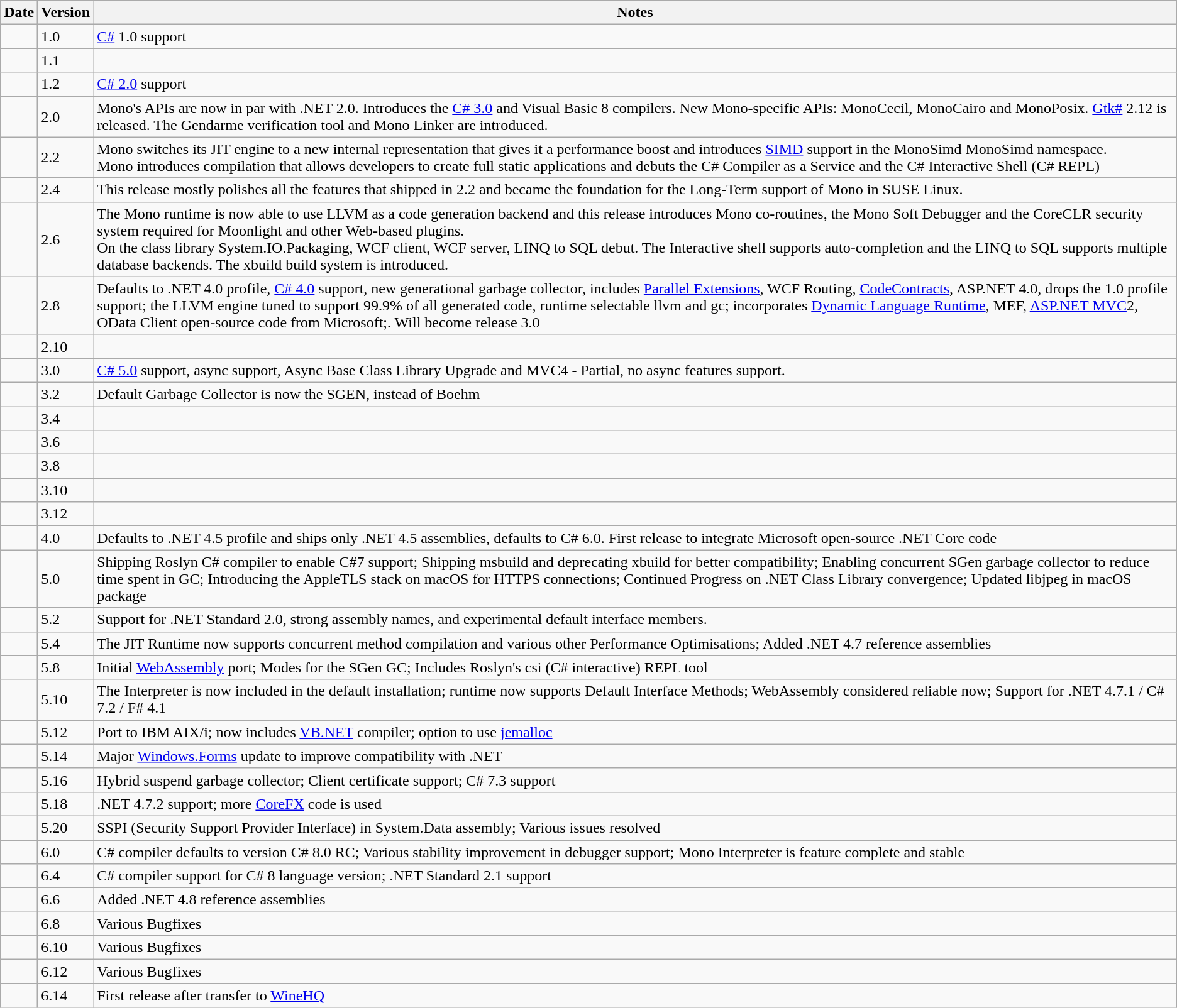<table class="wikitable sortable sort-under col1right">
<tr>
<th>Date</th>
<th>Version</th>
<th>Notes</th>
</tr>
<tr>
<td></td>
<td>1.0</td>
<td><a href='#'>C#</a> 1.0 support</td>
</tr>
<tr>
<td></td>
<td>1.1</td>
<td></td>
</tr>
<tr>
<td></td>
<td>1.2</td>
<td><a href='#'>C# 2.0</a> support</td>
</tr>
<tr>
<td></td>
<td>2.0</td>
<td>Mono's APIs are now in par with .NET 2.0. Introduces the <a href='#'>C# 3.0</a> and Visual Basic 8 compilers. New Mono-specific APIs: MonoCecil, MonoCairo and MonoPosix. <a href='#'>Gtk#</a> 2.12 is released. The Gendarme verification tool and Mono Linker are introduced.</td>
</tr>
<tr>
<td></td>
<td>2.2</td>
<td>Mono switches its JIT engine to a new internal representation that gives it a performance boost and introduces <a href='#'>SIMD</a> support in the MonoSimd MonoSimd namespace.<br>Mono introduces  compilation that allows developers to create full static applications and debuts the C# Compiler as a Service and the C# Interactive Shell (C# REPL)</td>
</tr>
<tr>
<td></td>
<td>2.4</td>
<td>This release mostly polishes all the features that shipped in 2.2 and became the foundation for the Long-Term support of Mono in SUSE Linux.</td>
</tr>
<tr>
<td></td>
<td>2.6</td>
<td>The Mono runtime is now able to use LLVM as a code generation backend and this release introduces Mono co-routines, the Mono Soft Debugger and the CoreCLR security system required for Moonlight and other Web-based plugins.<br>On the class library System.IO.Packaging, WCF client, WCF server, LINQ to SQL debut. The Interactive shell supports auto-completion and the LINQ to SQL supports multiple database backends. The xbuild build system is introduced.</td>
</tr>
<tr>
<td></td>
<td>2.8</td>
<td>Defaults to .NET 4.0 profile, <a href='#'>C# 4.0</a> support, new generational garbage collector, includes <a href='#'>Parallel Extensions</a>, WCF Routing, <a href='#'>CodeContracts</a>, ASP.NET 4.0, drops the 1.0 profile support; the LLVM engine tuned to support 99.9% of all generated code, runtime selectable llvm and gc; incorporates <a href='#'>Dynamic Language Runtime</a>, MEF, <a href='#'>ASP.NET MVC</a>2, OData Client open-source code from Microsoft;. Will become release 3.0</td>
</tr>
<tr>
<td></td>
<td>2.10</td>
<td></td>
</tr>
<tr>
<td></td>
<td>3.0</td>
<td><a href='#'>C# 5.0</a> support, async support, Async Base Class Library Upgrade and MVC4 - Partial, no async features support.</td>
</tr>
<tr>
<td></td>
<td>3.2</td>
<td>Default Garbage Collector is now the SGEN, instead of Boehm</td>
</tr>
<tr>
<td></td>
<td>3.4</td>
<td></td>
</tr>
<tr>
<td></td>
<td>3.6</td>
<td></td>
</tr>
<tr>
<td></td>
<td>3.8</td>
<td></td>
</tr>
<tr>
<td></td>
<td>3.10</td>
<td></td>
</tr>
<tr>
<td></td>
<td>3.12</td>
<td></td>
</tr>
<tr>
<td></td>
<td>4.0</td>
<td>Defaults to .NET 4.5 profile and ships only .NET 4.5 assemblies, defaults to C# 6.0. First release to integrate Microsoft open-source .NET Core code</td>
</tr>
<tr>
<td></td>
<td>5.0</td>
<td>Shipping Roslyn C# compiler to enable C#7 support; Shipping msbuild and deprecating xbuild for better compatibility; Enabling concurrent SGen garbage collector to reduce time spent in GC; Introducing the AppleTLS stack on macOS for HTTPS connections; Continued Progress on .NET Class Library convergence; Updated libjpeg in macOS package</td>
</tr>
<tr>
<td></td>
<td>5.2</td>
<td>Support for .NET Standard 2.0, strong assembly names, and experimental default interface members.</td>
</tr>
<tr>
<td></td>
<td>5.4</td>
<td>The JIT Runtime now supports concurrent method compilation and various other Performance Optimisations; Added .NET 4.7 reference assemblies</td>
</tr>
<tr>
<td></td>
<td>5.8</td>
<td>Initial <a href='#'>WebAssembly</a> port; Modes for the SGen GC; Includes Roslyn's csi (C# interactive) REPL tool</td>
</tr>
<tr>
<td></td>
<td>5.10</td>
<td>The Interpreter is now included in the default installation; runtime now supports Default Interface Methods; WebAssembly considered reliable now; Support for .NET 4.7.1 / C# 7.2 / F# 4.1</td>
</tr>
<tr>
<td></td>
<td>5.12</td>
<td>Port to IBM AIX/i; now includes <a href='#'>VB.NET</a> compiler; option to use <a href='#'>jemalloc</a></td>
</tr>
<tr>
<td></td>
<td>5.14</td>
<td>Major <a href='#'>Windows.Forms</a> update to improve compatibility with .NET</td>
</tr>
<tr>
<td></td>
<td>5.16</td>
<td>Hybrid suspend garbage collector; Client certificate support; C# 7.3 support</td>
</tr>
<tr>
<td></td>
<td>5.18</td>
<td>.NET 4.7.2 support; more <a href='#'>CoreFX</a> code is used</td>
</tr>
<tr>
<td></td>
<td>5.20</td>
<td>SSPI (Security Support Provider Interface) in System.Data assembly; Various issues resolved</td>
</tr>
<tr>
<td></td>
<td>6.0</td>
<td>C# compiler defaults to version C# 8.0 RC; Various stability improvement in debugger support; Mono Interpreter is feature complete and stable</td>
</tr>
<tr>
<td></td>
<td>6.4</td>
<td>C# compiler support for C# 8 language version; .NET Standard 2.1 support</td>
</tr>
<tr>
<td></td>
<td>6.6</td>
<td>Added .NET 4.8 reference assemblies</td>
</tr>
<tr>
<td></td>
<td>6.8</td>
<td>Various Bugfixes</td>
</tr>
<tr>
<td></td>
<td>6.10</td>
<td>Various Bugfixes</td>
</tr>
<tr>
<td></td>
<td>6.12</td>
<td>Various Bugfixes</td>
</tr>
<tr>
<td></td>
<td>6.14</td>
<td>First release after transfer to <a href='#'>WineHQ</a></td>
</tr>
</table>
